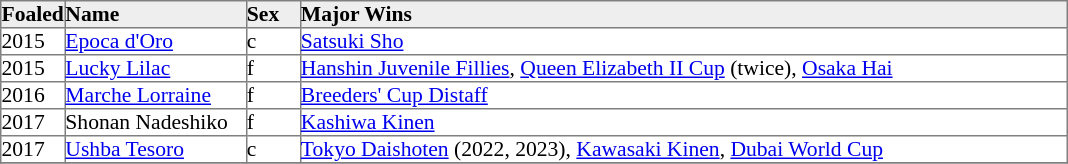<table border="1" cellpadding="0" style="border-collapse: collapse; font-size:90%">
<tr bgcolor="#eeeeee">
<td width="35px"><strong>Foaled</strong></td>
<td width="120px"><strong>Name</strong></td>
<td width="35px"><strong>Sex</strong></td>
<td width="510px"><strong>Major Wins</strong></td>
</tr>
<tr>
<td>2015</td>
<td><a href='#'>Epoca d'Oro</a></td>
<td>c</td>
<td><a href='#'>Satsuki Sho</a></td>
</tr>
<tr>
<td>2015</td>
<td><a href='#'>Lucky Lilac</a></td>
<td>f</td>
<td><a href='#'>Hanshin Juvenile Fillies</a>, <a href='#'>Queen Elizabeth II Cup</a> (twice), <a href='#'>Osaka Hai</a></td>
</tr>
<tr>
<td>2016</td>
<td><a href='#'>Marche Lorraine</a></td>
<td>f</td>
<td><a href='#'>Breeders' Cup Distaff</a></td>
</tr>
<tr>
<td>2017</td>
<td>Shonan Nadeshiko</td>
<td>f</td>
<td><a href='#'>Kashiwa Kinen</a></td>
</tr>
<tr>
<td>2017</td>
<td><a href='#'>Ushba Tesoro</a></td>
<td>c</td>
<td><a href='#'>Tokyo Daishoten</a> (2022, 2023), <a href='#'>Kawasaki Kinen</a>, <a href='#'>Dubai World Cup</a></td>
</tr>
<tr>
</tr>
</table>
